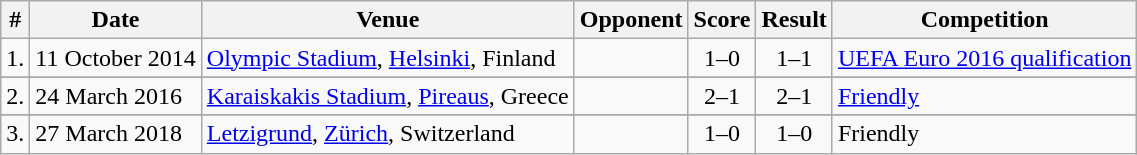<table class="wikitable">
<tr>
<th>#</th>
<th>Date</th>
<th>Venue</th>
<th>Opponent</th>
<th>Score</th>
<th>Result</th>
<th>Competition</th>
</tr>
<tr>
<td>1.</td>
<td>11 October 2014</td>
<td><a href='#'>Olympic Stadium</a>, <a href='#'>Helsinki</a>, Finland</td>
<td></td>
<td align=center>1–0</td>
<td align=center>1–1</td>
<td><a href='#'>UEFA Euro 2016 qualification</a></td>
</tr>
<tr>
</tr>
<tr>
<td>2.</td>
<td>24 March 2016</td>
<td><a href='#'>Karaiskakis Stadium</a>, <a href='#'>Pireaus</a>, Greece</td>
<td></td>
<td align=center>2–1</td>
<td align=center>2–1</td>
<td><a href='#'>Friendly</a></td>
</tr>
<tr>
</tr>
<tr>
<td>3.</td>
<td>27 March 2018</td>
<td><a href='#'>Letzigrund</a>, <a href='#'>Zürich</a>, Switzerland</td>
<td></td>
<td align=center>1–0</td>
<td align=center>1–0</td>
<td>Friendly</td>
</tr>
</table>
